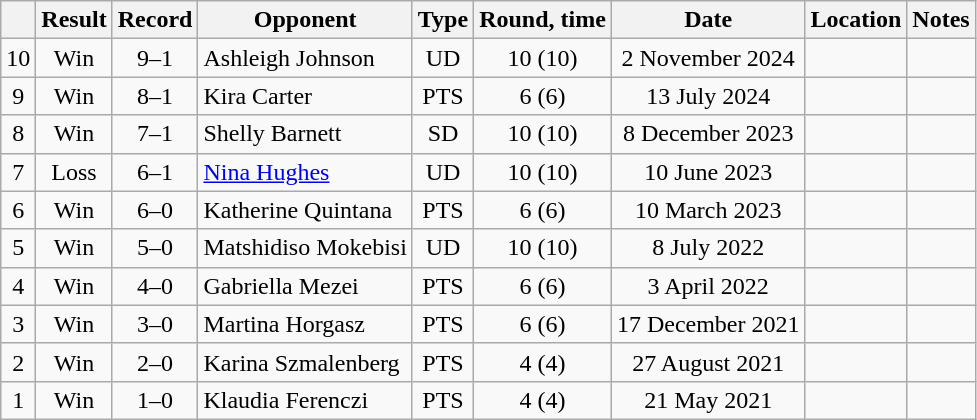<table class="wikitable" style="text-align:center">
<tr>
<th></th>
<th>Result</th>
<th>Record</th>
<th>Opponent</th>
<th>Type</th>
<th>Round, time</th>
<th>Date</th>
<th>Location</th>
<th>Notes</th>
</tr>
<tr>
<td>10</td>
<td>Win</td>
<td>9–1</td>
<td align=left>Ashleigh Johnson</td>
<td>UD</td>
<td>10 (10)</td>
<td>2 November 2024</td>
<td align=left></td>
<td align=left></td>
</tr>
<tr>
<td>9</td>
<td>Win</td>
<td>8–1</td>
<td align=left>Kira Carter</td>
<td>PTS</td>
<td>6 (6)</td>
<td>13 July 2024</td>
<td align=left></td>
<td></td>
</tr>
<tr>
<td>8</td>
<td>Win</td>
<td>7–1</td>
<td align=left>Shelly Barnett</td>
<td>SD</td>
<td>10 (10)</td>
<td>8 December 2023</td>
<td align=left></td>
<td align=left></td>
</tr>
<tr>
<td>7</td>
<td>Loss</td>
<td>6–1</td>
<td align=left><a href='#'>Nina Hughes</a></td>
<td>UD</td>
<td>10 (10)</td>
<td>10 June 2023</td>
<td align=left></td>
<td align=left></td>
</tr>
<tr>
<td>6</td>
<td>Win</td>
<td>6–0</td>
<td align=left>Katherine Quintana</td>
<td>PTS</td>
<td>6 (6)</td>
<td>10 March 2023</td>
<td align=left></td>
<td></td>
</tr>
<tr>
<td>5</td>
<td>Win</td>
<td>5–0</td>
<td align=left>Matshidiso Mokebisi</td>
<td>UD</td>
<td>10 (10)</td>
<td>8 July 2022</td>
<td align=left></td>
<td align=left></td>
</tr>
<tr>
<td>4</td>
<td>Win</td>
<td>4–0</td>
<td align=left>Gabriella Mezei</td>
<td>PTS</td>
<td>6 (6)</td>
<td>3 April 2022</td>
<td align=left></td>
<td></td>
</tr>
<tr>
<td>3</td>
<td>Win</td>
<td>3–0</td>
<td align=left>Martina Horgasz</td>
<td>PTS</td>
<td>6 (6)</td>
<td>17 December 2021</td>
<td align=left></td>
<td></td>
</tr>
<tr>
<td>2</td>
<td>Win</td>
<td>2–0</td>
<td align=left>Karina Szmalenberg</td>
<td>PTS</td>
<td>4 (4)</td>
<td>27 August 2021</td>
<td align=left></td>
<td></td>
</tr>
<tr>
<td>1</td>
<td>Win</td>
<td>1–0</td>
<td align=left>Klaudia Ferenczi</td>
<td>PTS</td>
<td>4 (4)</td>
<td>21 May 2021</td>
<td align=left></td>
<td></td>
</tr>
</table>
